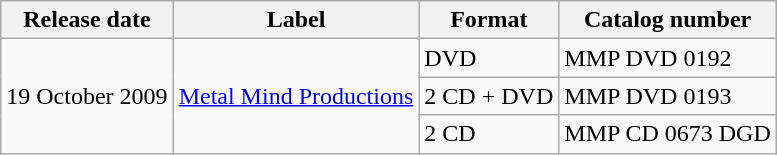<table class="wikitable">
<tr>
<th>Release date</th>
<th>Label</th>
<th>Format</th>
<th>Catalog number</th>
</tr>
<tr>
<td rowspan="3">19 October 2009</td>
<td rowspan="3"><a href='#'>Metal Mind Productions</a></td>
<td>DVD</td>
<td>MMP DVD 0192</td>
</tr>
<tr>
<td>2 CD + DVD</td>
<td>MMP DVD 0193</td>
</tr>
<tr>
<td>2 CD</td>
<td>MMP CD 0673 DGD</td>
</tr>
</table>
